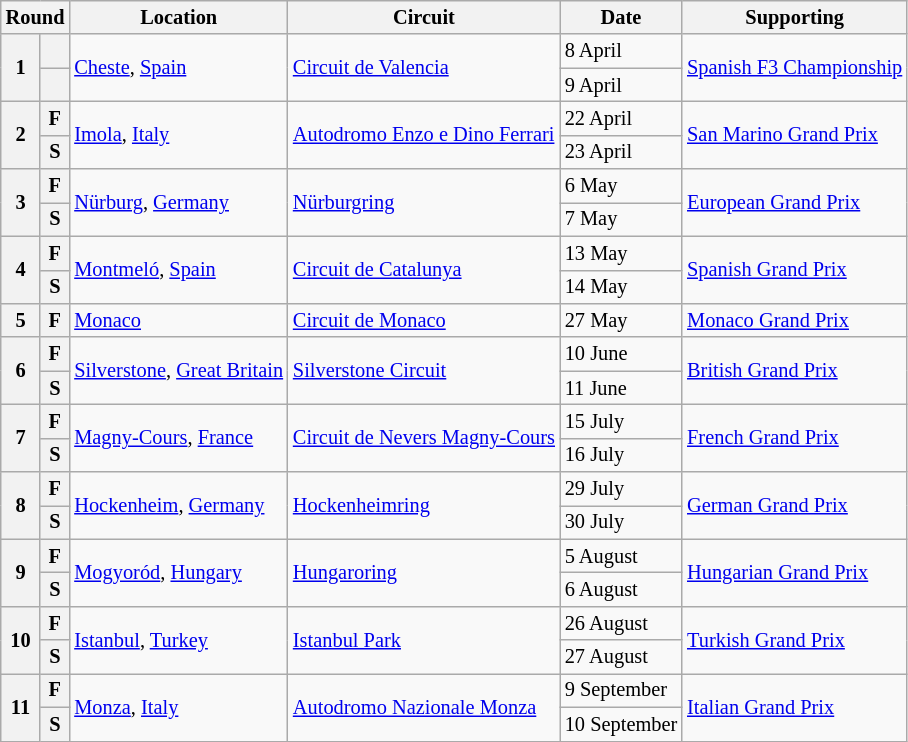<table class="wikitable" style="font-size: 85%;">
<tr>
<th colspan=2>Round</th>
<th>Location</th>
<th>Circuit</th>
<th>Date</th>
<th>Supporting</th>
</tr>
<tr>
<th rowspan=2>1</th>
<th></th>
<td rowspan=2> <a href='#'>Cheste</a>, <a href='#'>Spain</a></td>
<td rowspan=2><a href='#'>Circuit de Valencia</a></td>
<td>8 April</td>
<td rowspan=2><a href='#'>Spanish F3 Championship</a></td>
</tr>
<tr>
<th></th>
<td>9 April</td>
</tr>
<tr>
<th rowspan=2>2</th>
<th>F</th>
<td rowspan=2> <a href='#'>Imola</a>, <a href='#'>Italy</a></td>
<td rowspan=2><a href='#'>Autodromo Enzo e Dino Ferrari</a></td>
<td>22 April</td>
<td rowspan=2><a href='#'>San Marino Grand Prix</a></td>
</tr>
<tr>
<th>S</th>
<td>23 April</td>
</tr>
<tr>
<th rowspan=2>3</th>
<th>F</th>
<td rowspan=2> <a href='#'>Nürburg</a>, <a href='#'>Germany</a></td>
<td rowspan=2><a href='#'>Nürburgring</a></td>
<td>6 May</td>
<td rowspan=2><a href='#'>European Grand Prix</a></td>
</tr>
<tr>
<th>S</th>
<td>7 May</td>
</tr>
<tr>
<th rowspan=2>4</th>
<th>F</th>
<td rowspan=2> <a href='#'>Montmeló</a>, <a href='#'>Spain</a></td>
<td rowspan=2><a href='#'>Circuit de Catalunya</a></td>
<td>13 May</td>
<td rowspan=2><a href='#'>Spanish Grand Prix</a></td>
</tr>
<tr>
<th>S</th>
<td>14 May</td>
</tr>
<tr>
<th>5</th>
<th>F</th>
<td> <a href='#'>Monaco</a></td>
<td><a href='#'>Circuit de Monaco</a></td>
<td>27 May</td>
<td><a href='#'>Monaco Grand Prix</a></td>
</tr>
<tr>
<th rowspan=2>6</th>
<th>F</th>
<td rowspan=2> <a href='#'>Silverstone</a>, <a href='#'>Great Britain</a></td>
<td rowspan=2><a href='#'>Silverstone Circuit</a></td>
<td>10 June</td>
<td rowspan=2><a href='#'>British Grand Prix</a></td>
</tr>
<tr>
<th>S</th>
<td>11 June</td>
</tr>
<tr>
<th rowspan=2>7</th>
<th>F</th>
<td rowspan=2> <a href='#'>Magny-Cours</a>, <a href='#'>France</a></td>
<td rowspan=2><a href='#'>Circuit de Nevers Magny-Cours</a></td>
<td>15 July</td>
<td rowspan=2><a href='#'>French Grand Prix</a></td>
</tr>
<tr>
<th>S</th>
<td>16 July</td>
</tr>
<tr>
<th rowspan=2>8</th>
<th>F</th>
<td rowspan=2>  <a href='#'>Hockenheim</a>, <a href='#'>Germany</a></td>
<td rowspan=2><a href='#'>Hockenheimring</a></td>
<td>29 July</td>
<td rowspan=2><a href='#'>German Grand Prix</a></td>
</tr>
<tr>
<th>S</th>
<td>30 July</td>
</tr>
<tr>
<th rowspan=2>9</th>
<th>F</th>
<td rowspan=2> <a href='#'>Mogyoród</a>, <a href='#'>Hungary</a></td>
<td rowspan=2><a href='#'>Hungaroring</a></td>
<td>5 August</td>
<td rowspan=2><a href='#'>Hungarian Grand Prix</a></td>
</tr>
<tr>
<th>S</th>
<td>6 August</td>
</tr>
<tr>
<th rowspan=2>10</th>
<th>F</th>
<td rowspan=2> <a href='#'>Istanbul</a>, <a href='#'>Turkey</a></td>
<td rowspan=2><a href='#'>Istanbul Park</a></td>
<td>26 August</td>
<td rowspan=2><a href='#'>Turkish Grand Prix</a></td>
</tr>
<tr>
<th>S</th>
<td>27 August</td>
</tr>
<tr>
<th rowspan=2>11</th>
<th>F</th>
<td rowspan=2> <a href='#'>Monza</a>, <a href='#'>Italy</a></td>
<td rowspan=2><a href='#'>Autodromo Nazionale Monza</a></td>
<td>9 September</td>
<td rowspan=2><a href='#'>Italian Grand Prix</a></td>
</tr>
<tr>
<th>S</th>
<td>10 September</td>
</tr>
</table>
